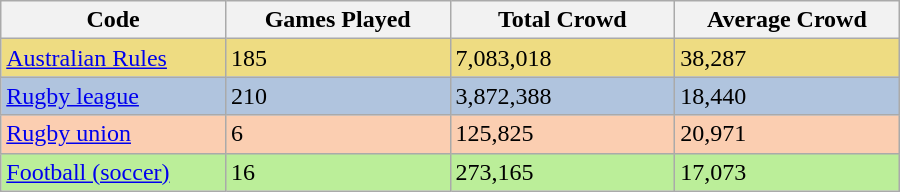<table class="wikitable" style="margin: 1em auto 1em auto" width=600>
<tr>
<th rowspan=1 width=25%>Code</th>
<th colspan=1 width=25%>Games Played</th>
<th colspan=1 width=25%>Total Crowd</th>
<th colspan=1 width=25%>Average Crowd</th>
</tr>
<tr bgcolor="#EEDC82">
<td><a href='#'>Australian Rules</a></td>
<td>185</td>
<td>7,083,018</td>
<td>38,287</td>
</tr>
<tr bgcolor="#b0c4de">
<td><a href='#'>Rugby league</a></td>
<td>210</td>
<td>3,872,388</td>
<td>18,440</td>
</tr>
<tr bgcolor="#FBCEB1">
<td><a href='#'>Rugby union</a></td>
<td>6</td>
<td>125,825</td>
<td>20,971</td>
</tr>
<tr bgcolor="#bbee99">
<td><a href='#'>Football (soccer)</a></td>
<td>16</td>
<td>273,165</td>
<td>17,073</td>
</tr>
</table>
